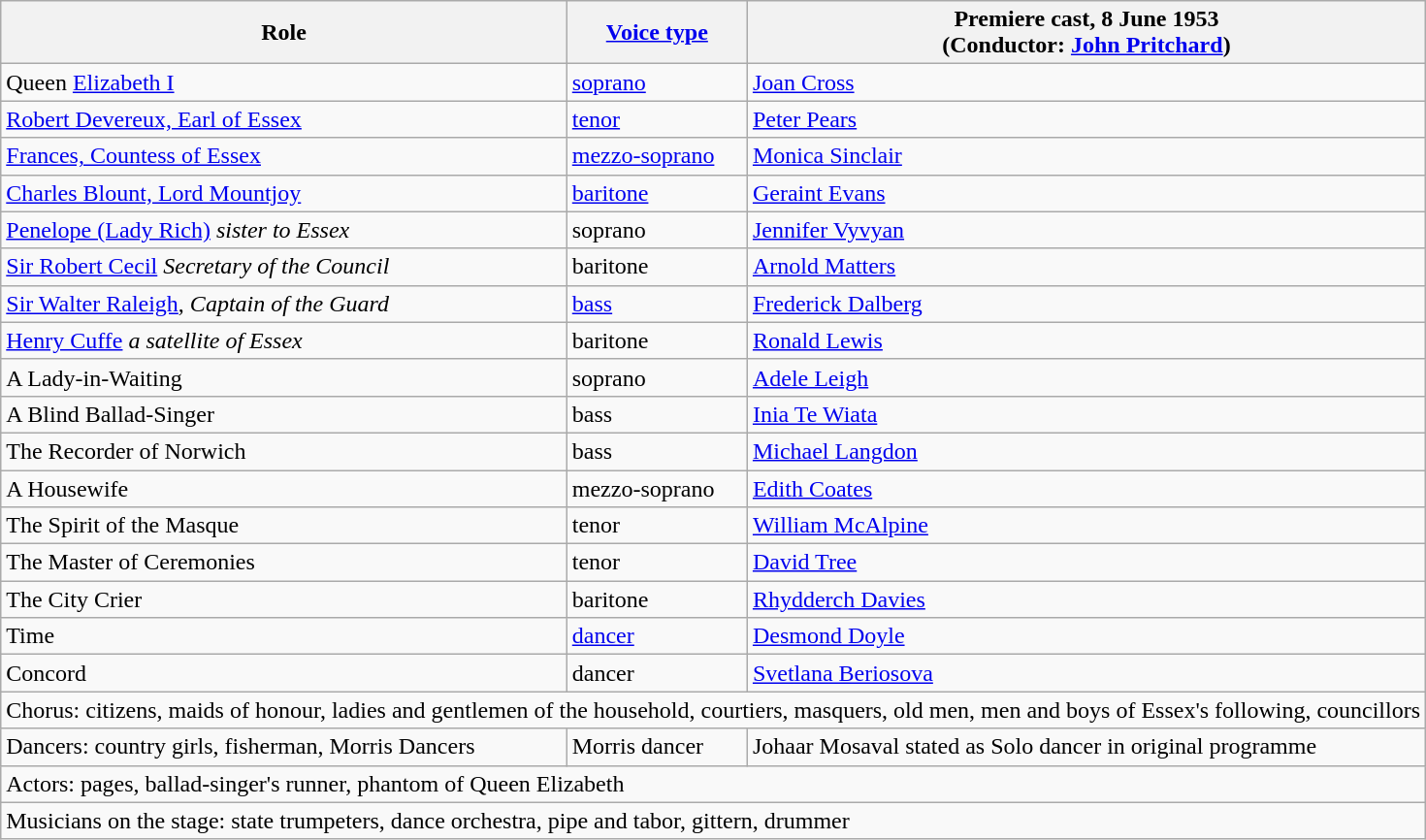<table class="wikitable">
<tr>
<th>Role</th>
<th><a href='#'>Voice type</a></th>
<th>Premiere cast, 8 June 1953<br>(Conductor: <a href='#'>John Pritchard</a>)</th>
</tr>
<tr>
<td>Queen <a href='#'>Elizabeth I</a></td>
<td><a href='#'>soprano</a></td>
<td><a href='#'>Joan Cross</a></td>
</tr>
<tr>
<td><a href='#'>Robert Devereux, Earl of Essex</a></td>
<td><a href='#'>tenor</a></td>
<td><a href='#'>Peter Pears</a></td>
</tr>
<tr>
<td><a href='#'>Frances, Countess of Essex</a></td>
<td><a href='#'>mezzo-soprano</a></td>
<td><a href='#'>Monica Sinclair</a></td>
</tr>
<tr>
<td><a href='#'>Charles Blount, Lord Mountjoy</a></td>
<td><a href='#'>baritone</a></td>
<td><a href='#'>Geraint Evans</a></td>
</tr>
<tr>
<td><a href='#'>Penelope (Lady Rich)</a> <em>sister to Essex</em></td>
<td>soprano</td>
<td><a href='#'>Jennifer Vyvyan</a></td>
</tr>
<tr>
<td><a href='#'>Sir Robert Cecil</a> <em>Secretary of the Council</em></td>
<td>baritone</td>
<td><a href='#'>Arnold Matters</a></td>
</tr>
<tr>
<td><a href='#'>Sir Walter Raleigh</a>, <em>Captain of the Guard</em></td>
<td><a href='#'>bass</a></td>
<td><a href='#'>Frederick Dalberg</a></td>
</tr>
<tr>
<td><a href='#'>Henry Cuffe</a> <em>a satellite of Essex</em></td>
<td>baritone</td>
<td><a href='#'>Ronald Lewis</a></td>
</tr>
<tr>
<td>A Lady-in-Waiting</td>
<td>soprano</td>
<td><a href='#'>Adele Leigh</a></td>
</tr>
<tr>
<td>A Blind Ballad-Singer</td>
<td>bass</td>
<td><a href='#'>Inia Te Wiata</a></td>
</tr>
<tr>
<td>The Recorder of Norwich</td>
<td>bass</td>
<td><a href='#'>Michael Langdon</a></td>
</tr>
<tr>
<td>A Housewife</td>
<td>mezzo-soprano</td>
<td><a href='#'>Edith Coates</a></td>
</tr>
<tr>
<td>The Spirit of the Masque</td>
<td>tenor</td>
<td><a href='#'>William McAlpine</a></td>
</tr>
<tr>
<td>The Master of Ceremonies</td>
<td>tenor</td>
<td><a href='#'>David Tree</a></td>
</tr>
<tr>
<td>The City Crier</td>
<td>baritone</td>
<td><a href='#'>Rhydderch Davies</a></td>
</tr>
<tr>
<td>Time</td>
<td><a href='#'>dancer</a></td>
<td><a href='#'>Desmond Doyle</a></td>
</tr>
<tr>
<td>Concord</td>
<td>dancer</td>
<td><a href='#'>Svetlana Beriosova</a></td>
</tr>
<tr>
<td colspan="3">Chorus: citizens, maids of honour, ladies and gentlemen of the household, courtiers, masquers, old men, men and boys of Essex's following, councillors</td>
</tr>
<tr>
<td>Dancers: country girls, fisherman, Morris Dancers</td>
<td>Morris dancer</td>
<td>Johaar Mosaval stated as Solo dancer in original programme</td>
</tr>
<tr>
<td colspan="3">Actors: pages, ballad-singer's runner, phantom of Queen Elizabeth</td>
</tr>
<tr>
<td colspan="3">Musicians on the stage: state trumpeters, dance orchestra, pipe and tabor, gittern, drummer</td>
</tr>
</table>
